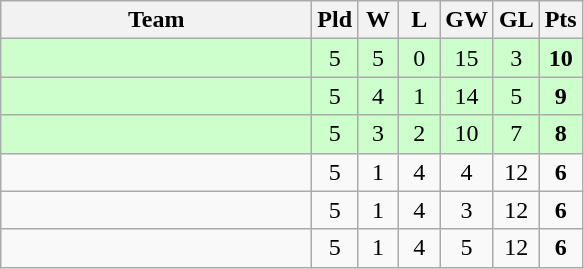<table class="wikitable" style="text-align:center">
<tr>
<th width=200>Team</th>
<th width=20>Pld</th>
<th width=20>W</th>
<th width=20>L</th>
<th width=20>GW</th>
<th width=20>GL</th>
<th width=20>Pts</th>
</tr>
<tr bgcolor=ccffcc>
<td style="text-align:left;"></td>
<td>5</td>
<td>5</td>
<td>0</td>
<td>15</td>
<td>3</td>
<td><strong>10</strong></td>
</tr>
<tr bgcolor=ccffcc>
<td style="text-align:left;"></td>
<td>5</td>
<td>4</td>
<td>1</td>
<td>14</td>
<td>5</td>
<td><strong>9</strong></td>
</tr>
<tr bgcolor=ccffcc>
<td style="text-align:left;"></td>
<td>5</td>
<td>3</td>
<td>2</td>
<td>10</td>
<td>7</td>
<td><strong>8</strong></td>
</tr>
<tr>
<td style="text-align:left;"></td>
<td>5</td>
<td>1</td>
<td>4</td>
<td>4</td>
<td>12</td>
<td><strong>6</strong></td>
</tr>
<tr>
<td style="text-align:left;"></td>
<td>5</td>
<td>1</td>
<td>4</td>
<td>3</td>
<td>12</td>
<td><strong>6</strong></td>
</tr>
<tr>
<td style="text-align:left;"></td>
<td>5</td>
<td>1</td>
<td>4</td>
<td>5</td>
<td>12</td>
<td><strong>6</strong></td>
</tr>
</table>
